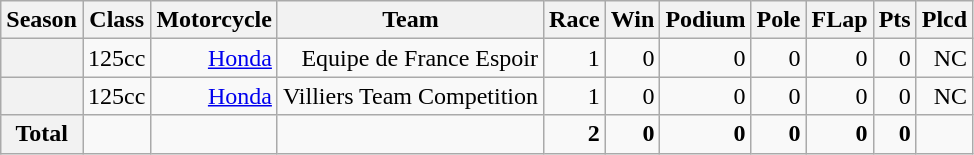<table class="wikitable" style=text-align:right>
<tr>
<th>Season</th>
<th>Class</th>
<th>Motorcycle</th>
<th>Team</th>
<th>Race</th>
<th>Win</th>
<th>Podium</th>
<th>Pole</th>
<th>FLap</th>
<th>Pts</th>
<th>Plcd</th>
</tr>
<tr>
<th></th>
<td>125cc</td>
<td><a href='#'>Honda</a></td>
<td>Equipe de France Espoir</td>
<td>1</td>
<td>0</td>
<td>0</td>
<td>0</td>
<td>0</td>
<td>0</td>
<td>NC</td>
</tr>
<tr>
<th></th>
<td>125cc</td>
<td><a href='#'>Honda</a></td>
<td>Villiers Team Competition</td>
<td>1</td>
<td>0</td>
<td>0</td>
<td>0</td>
<td>0</td>
<td>0</td>
<td>NC</td>
</tr>
<tr>
<th>Total</th>
<td></td>
<td></td>
<td></td>
<td><strong>2</strong></td>
<td><strong>0</strong></td>
<td><strong>0</strong></td>
<td><strong>0</strong></td>
<td><strong>0</strong></td>
<td><strong>0</strong></td>
<td></td>
</tr>
</table>
